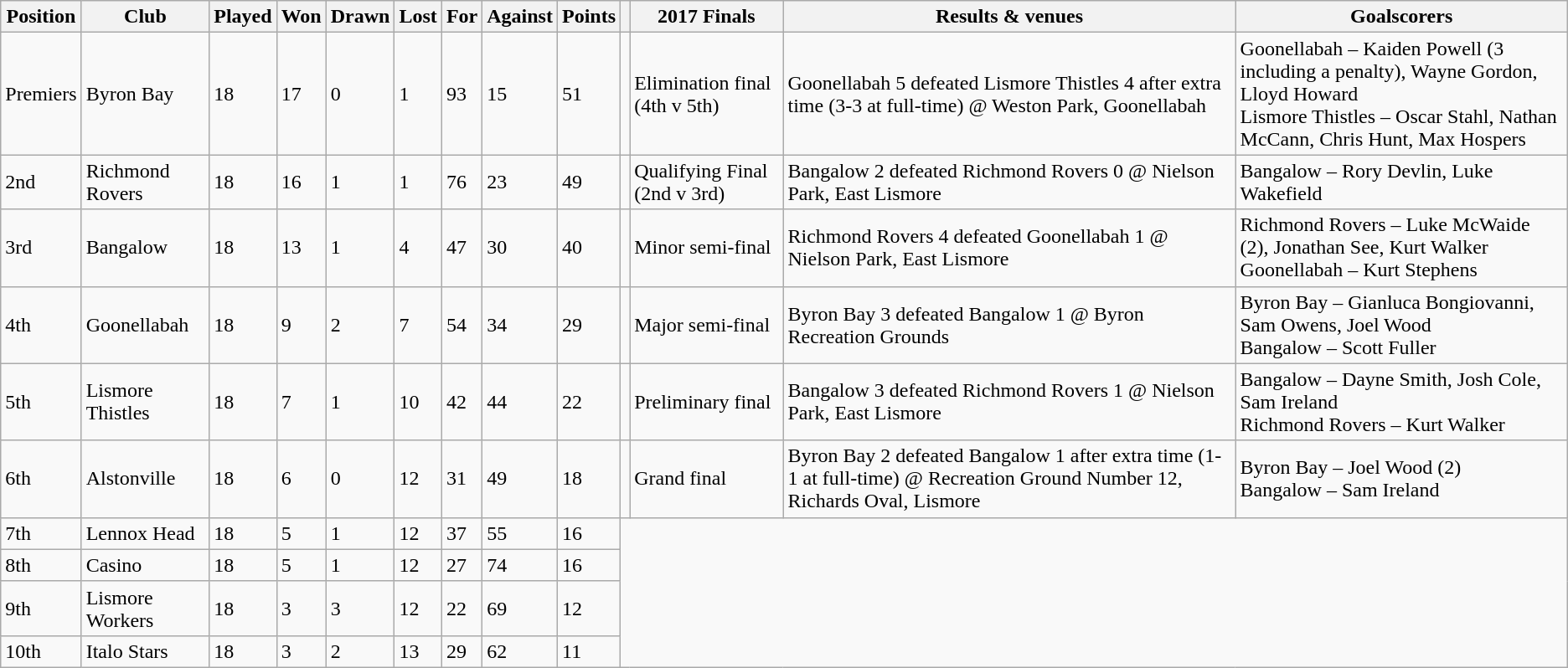<table class="wikitable">
<tr>
<th>Position</th>
<th>Club</th>
<th>Played</th>
<th>Won</th>
<th>Drawn</th>
<th>Lost</th>
<th>For</th>
<th>Against</th>
<th>Points</th>
<th></th>
<th>2017 Finals</th>
<th>Results & venues</th>
<th>Goalscorers</th>
</tr>
<tr>
<td>Premiers</td>
<td>Byron Bay</td>
<td>18</td>
<td>17</td>
<td>0</td>
<td>1</td>
<td>93</td>
<td>15</td>
<td>51</td>
<td></td>
<td>Elimination final (4th v 5th)</td>
<td>Goonellabah 5 defeated Lismore Thistles 4 after extra time (3-3 at full-time) @ Weston Park, Goonellabah</td>
<td>Goonellabah – Kaiden Powell (3 including a penalty), Wayne Gordon, Lloyd Howard<br>Lismore Thistles – Oscar Stahl, Nathan McCann, Chris Hunt, Max Hospers</td>
</tr>
<tr>
<td>2nd</td>
<td>Richmond Rovers</td>
<td>18</td>
<td>16</td>
<td>1</td>
<td>1</td>
<td>76</td>
<td>23</td>
<td>49</td>
<td></td>
<td>Qualifying Final (2nd v 3rd)</td>
<td>Bangalow 2 defeated Richmond Rovers 0 @ Nielson Park, East Lismore</td>
<td>Bangalow – Rory Devlin, Luke Wakefield</td>
</tr>
<tr>
<td>3rd</td>
<td>Bangalow</td>
<td>18</td>
<td>13</td>
<td>1</td>
<td>4</td>
<td>47</td>
<td>30</td>
<td>40</td>
<td></td>
<td>Minor semi-final</td>
<td>Richmond Rovers 4 defeated Goonellabah 1 @ Nielson Park, East Lismore</td>
<td>Richmond Rovers – Luke McWaide (2), Jonathan See, Kurt Walker<br>Goonellabah – Kurt Stephens</td>
</tr>
<tr>
<td>4th</td>
<td>Goonellabah</td>
<td>18</td>
<td>9</td>
<td>2</td>
<td>7</td>
<td>54</td>
<td>34</td>
<td>29</td>
<td></td>
<td>Major semi-final</td>
<td>Byron Bay 3 defeated Bangalow 1 @ Byron Recreation Grounds</td>
<td>Byron Bay – Gianluca Bongiovanni, Sam Owens, Joel Wood<br>Bangalow – Scott Fuller</td>
</tr>
<tr>
<td>5th</td>
<td>Lismore Thistles</td>
<td>18</td>
<td>7</td>
<td>1</td>
<td>10</td>
<td>42</td>
<td>44</td>
<td>22</td>
<td></td>
<td>Preliminary final</td>
<td>Bangalow 3 defeated Richmond Rovers 1 @ Nielson Park, East Lismore</td>
<td>Bangalow – Dayne Smith, Josh Cole, Sam Ireland<br>Richmond Rovers – Kurt Walker</td>
</tr>
<tr>
<td>6th</td>
<td>Alstonville</td>
<td>18</td>
<td>6</td>
<td>0</td>
<td>12</td>
<td>31</td>
<td>49</td>
<td>18</td>
<td></td>
<td>Grand final</td>
<td>Byron Bay 2 defeated Bangalow 1 after extra time (1-1 at full-time) @ Recreation Ground Number 12, Richards Oval, Lismore</td>
<td>Byron Bay – Joel Wood (2)<br>Bangalow – Sam Ireland</td>
</tr>
<tr>
<td>7th</td>
<td>Lennox Head</td>
<td>18</td>
<td>5</td>
<td>1</td>
<td>12</td>
<td>37</td>
<td>55</td>
<td>16</td>
</tr>
<tr>
<td>8th</td>
<td>Casino</td>
<td>18</td>
<td>5</td>
<td>1</td>
<td>12</td>
<td>27</td>
<td>74</td>
<td>16</td>
</tr>
<tr>
<td>9th</td>
<td>Lismore Workers</td>
<td>18</td>
<td>3</td>
<td>3</td>
<td>12</td>
<td>22</td>
<td>69</td>
<td>12</td>
</tr>
<tr>
<td>10th</td>
<td>Italo Stars</td>
<td>18</td>
<td>3</td>
<td>2</td>
<td>13</td>
<td>29</td>
<td>62</td>
<td>11</td>
</tr>
</table>
